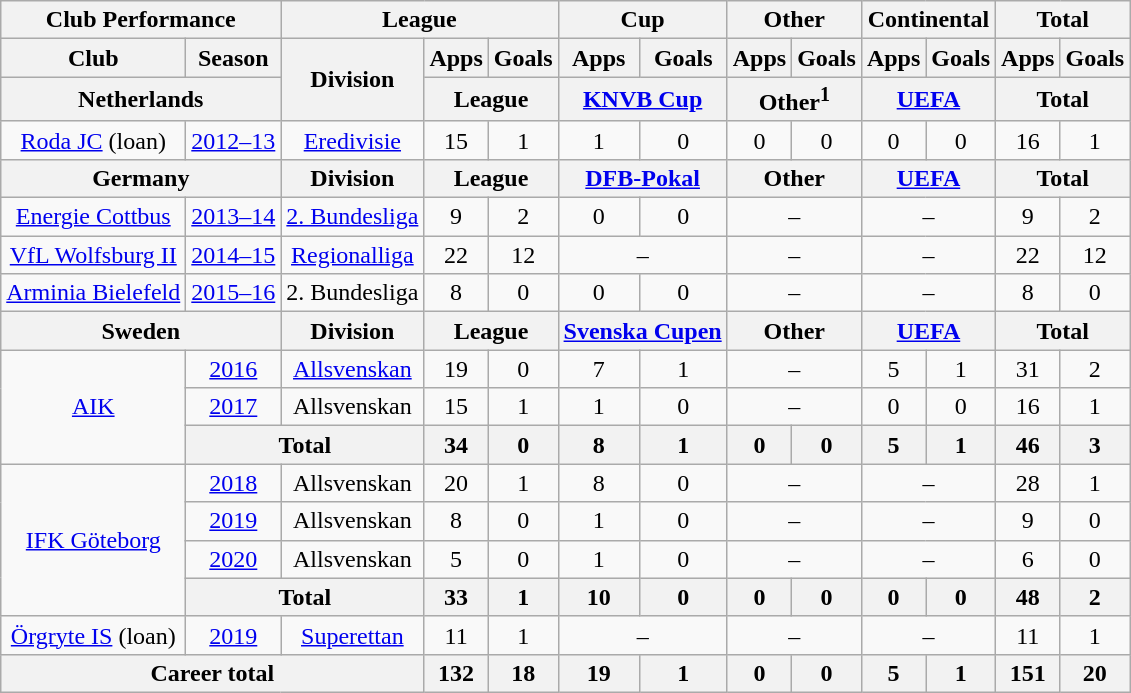<table class="wikitable" style=" text-align:center;">
<tr>
<th colspan="2">Club Performance</th>
<th colspan="3">League</th>
<th colspan="2">Cup</th>
<th colspan="2">Other</th>
<th colspan="2">Continental</th>
<th colspan="2">Total</th>
</tr>
<tr>
<th>Club</th>
<th>Season</th>
<th rowspan="2">Division</th>
<th>Apps</th>
<th>Goals</th>
<th>Apps</th>
<th>Goals</th>
<th>Apps</th>
<th>Goals</th>
<th>Apps</th>
<th>Goals</th>
<th>Apps</th>
<th>Goals</th>
</tr>
<tr>
<th colspan="2">Netherlands</th>
<th colspan="2">League</th>
<th colspan="2"><a href='#'>KNVB Cup</a></th>
<th colspan="2">Other<sup><span>1</span></sup></th>
<th colspan="2"><a href='#'>UEFA</a></th>
<th colspan="2">Total</th>
</tr>
<tr>
<td valign="centre"><a href='#'>Roda JC</a> (loan)</td>
<td><a href='#'>2012–13</a></td>
<td><a href='#'>Eredivisie</a></td>
<td>15</td>
<td>1</td>
<td>1</td>
<td>0</td>
<td>0</td>
<td>0</td>
<td>0</td>
<td>0</td>
<td>16</td>
<td>1</td>
</tr>
<tr>
<th colspan="2">Germany</th>
<th>Division</th>
<th colspan="2">League</th>
<th colspan="2"><a href='#'>DFB-Pokal</a></th>
<th colspan="2">Other</th>
<th colspan="2"><a href='#'>UEFA</a></th>
<th colspan="2">Total</th>
</tr>
<tr>
<td valign="centre"><a href='#'>Energie Cottbus</a></td>
<td><a href='#'>2013–14</a></td>
<td><a href='#'>2. Bundesliga</a></td>
<td>9</td>
<td>2</td>
<td>0</td>
<td>0</td>
<td colspan="2">–</td>
<td colspan="2">–</td>
<td>9</td>
<td>2</td>
</tr>
<tr>
<td><a href='#'>VfL Wolfsburg II</a></td>
<td><a href='#'>2014–15</a></td>
<td><a href='#'>Regionalliga</a></td>
<td>22</td>
<td>12</td>
<td colspan="2">–</td>
<td colspan="2">–</td>
<td colspan="2">–</td>
<td>22</td>
<td>12</td>
</tr>
<tr>
<td><a href='#'>Arminia Bielefeld</a></td>
<td><a href='#'>2015–16</a></td>
<td>2. Bundesliga</td>
<td>8</td>
<td>0</td>
<td>0</td>
<td>0</td>
<td colspan="2">–</td>
<td colspan="2">–</td>
<td>8</td>
<td>0</td>
</tr>
<tr>
<th colspan="2">Sweden</th>
<th>Division</th>
<th colspan="2">League</th>
<th colspan="2"><a href='#'>Svenska Cupen</a></th>
<th colspan="2">Other</th>
<th colspan="2"><a href='#'>UEFA</a></th>
<th colspan="2">Total</th>
</tr>
<tr>
<td rowspan="3"><a href='#'>AIK</a></td>
<td><a href='#'>2016</a></td>
<td><a href='#'>Allsvenskan</a></td>
<td>19</td>
<td>0</td>
<td>7</td>
<td>1</td>
<td colspan="2">–</td>
<td>5</td>
<td>1</td>
<td>31</td>
<td>2</td>
</tr>
<tr>
<td><a href='#'>2017</a></td>
<td>Allsvenskan</td>
<td>15</td>
<td>1</td>
<td>1</td>
<td>0</td>
<td colspan="2">–</td>
<td>0</td>
<td>0</td>
<td>16</td>
<td>1</td>
</tr>
<tr>
<th colspan="2">Total</th>
<th>34</th>
<th>0</th>
<th>8</th>
<th>1</th>
<th>0</th>
<th>0</th>
<th>5</th>
<th>1</th>
<th>46</th>
<th>3</th>
</tr>
<tr>
<td rowspan="4"><a href='#'>IFK Göteborg</a></td>
<td><a href='#'>2018</a></td>
<td>Allsvenskan</td>
<td>20</td>
<td>1</td>
<td>8</td>
<td>0</td>
<td colspan="2">–</td>
<td colspan="2">–</td>
<td>28</td>
<td>1</td>
</tr>
<tr>
<td><a href='#'>2019</a></td>
<td>Allsvenskan</td>
<td>8</td>
<td>0</td>
<td>1</td>
<td>0</td>
<td colspan="2">–</td>
<td colspan="2">–</td>
<td>9</td>
<td>0</td>
</tr>
<tr>
<td><a href='#'>2020</a></td>
<td>Allsvenskan</td>
<td>5</td>
<td>0</td>
<td>1</td>
<td>0</td>
<td colspan="2">–</td>
<td colspan="2">–</td>
<td>6</td>
<td>0</td>
</tr>
<tr>
<th colspan="2">Total</th>
<th>33</th>
<th>1</th>
<th>10</th>
<th>0</th>
<th>0</th>
<th>0</th>
<th>0</th>
<th>0</th>
<th>48</th>
<th>2</th>
</tr>
<tr>
<td><a href='#'>Örgryte IS</a> (loan)</td>
<td><a href='#'>2019</a></td>
<td><a href='#'>Superettan</a></td>
<td>11</td>
<td>1</td>
<td colspan="2">–</td>
<td colspan="2">–</td>
<td colspan="2">–</td>
<td>11</td>
<td>1</td>
</tr>
<tr>
<th colspan="3">Career total</th>
<th>132</th>
<th>18</th>
<th>19</th>
<th>1</th>
<th>0</th>
<th>0</th>
<th>5</th>
<th>1</th>
<th>151</th>
<th>20</th>
</tr>
</table>
